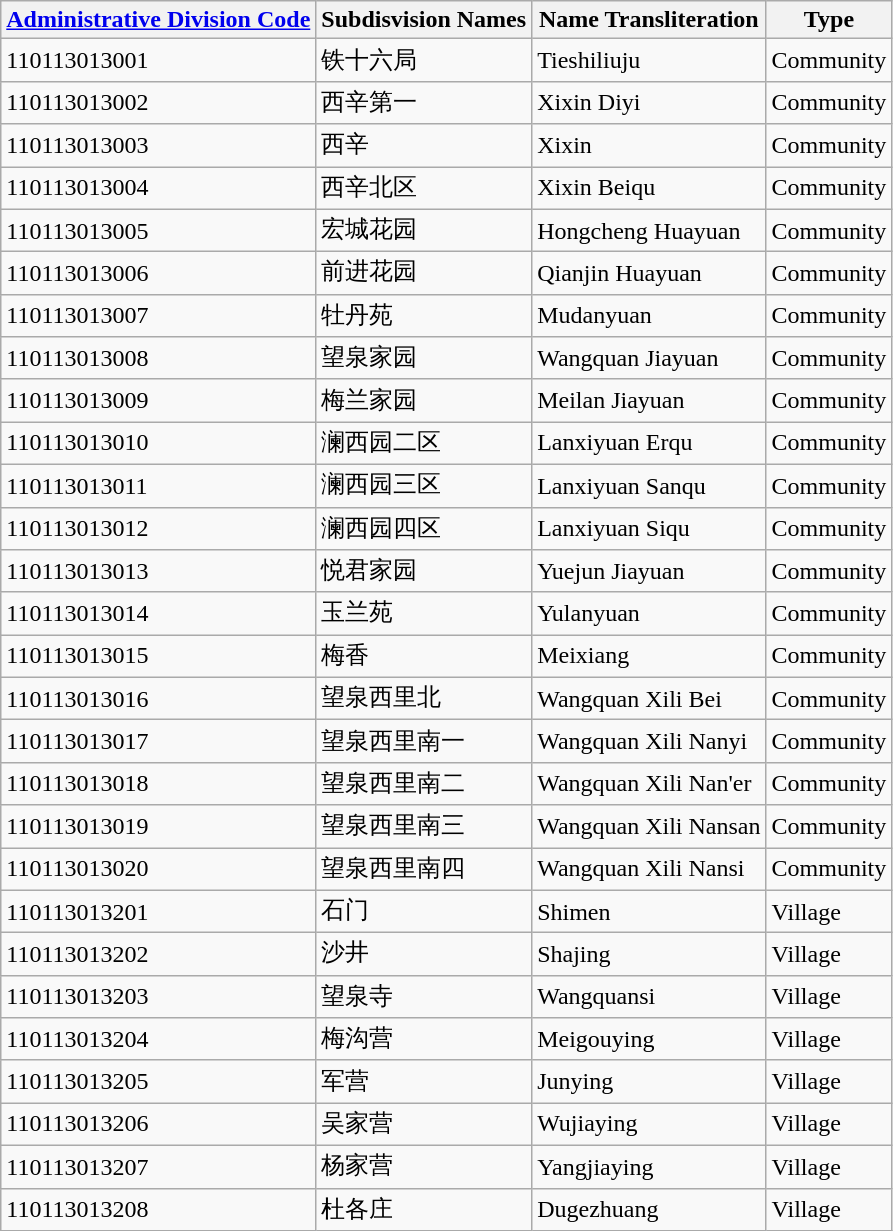<table class="wikitable sortable">
<tr>
<th><a href='#'>Administrative Division Code</a></th>
<th>Subdisvision Names</th>
<th>Name Transliteration</th>
<th>Type</th>
</tr>
<tr>
<td>110113013001</td>
<td>铁十六局</td>
<td>Tieshiliuju</td>
<td>Community</td>
</tr>
<tr>
<td>110113013002</td>
<td>西辛第一</td>
<td>Xixin Diyi</td>
<td>Community</td>
</tr>
<tr>
<td>110113013003</td>
<td>西辛</td>
<td>Xixin</td>
<td>Community</td>
</tr>
<tr>
<td>110113013004</td>
<td>西辛北区</td>
<td>Xixin Beiqu</td>
<td>Community</td>
</tr>
<tr>
<td>110113013005</td>
<td>宏城花园</td>
<td>Hongcheng Huayuan</td>
<td>Community</td>
</tr>
<tr>
<td>110113013006</td>
<td>前进花园</td>
<td>Qianjin Huayuan</td>
<td>Community</td>
</tr>
<tr>
<td>110113013007</td>
<td>牡丹苑</td>
<td>Mudanyuan</td>
<td>Community</td>
</tr>
<tr>
<td>110113013008</td>
<td>望泉家园</td>
<td>Wangquan Jiayuan</td>
<td>Community</td>
</tr>
<tr>
<td>110113013009</td>
<td>梅兰家园</td>
<td>Meilan Jiayuan</td>
<td>Community</td>
</tr>
<tr>
<td>110113013010</td>
<td>澜西园二区</td>
<td>Lanxiyuan Erqu</td>
<td>Community</td>
</tr>
<tr>
<td>110113013011</td>
<td>澜西园三区</td>
<td>Lanxiyuan Sanqu</td>
<td>Community</td>
</tr>
<tr>
<td>110113013012</td>
<td>澜西园四区</td>
<td>Lanxiyuan Siqu</td>
<td>Community</td>
</tr>
<tr>
<td>110113013013</td>
<td>悦君家园</td>
<td>Yuejun Jiayuan</td>
<td>Community</td>
</tr>
<tr>
<td>110113013014</td>
<td>玉兰苑</td>
<td>Yulanyuan</td>
<td>Community</td>
</tr>
<tr>
<td>110113013015</td>
<td>梅香</td>
<td>Meixiang</td>
<td>Community</td>
</tr>
<tr>
<td>110113013016</td>
<td>望泉西里北</td>
<td>Wangquan Xili Bei</td>
<td>Community</td>
</tr>
<tr>
<td>110113013017</td>
<td>望泉西里南一</td>
<td>Wangquan Xili Nanyi</td>
<td>Community</td>
</tr>
<tr>
<td>110113013018</td>
<td>望泉西里南二</td>
<td>Wangquan Xili Nan'er</td>
<td>Community</td>
</tr>
<tr>
<td>110113013019</td>
<td>望泉西里南三</td>
<td>Wangquan Xili Nansan</td>
<td>Community</td>
</tr>
<tr>
<td>110113013020</td>
<td>望泉西里南四</td>
<td>Wangquan Xili Nansi</td>
<td>Community</td>
</tr>
<tr>
<td>110113013201</td>
<td>石门</td>
<td>Shimen</td>
<td>Village</td>
</tr>
<tr>
<td>110113013202</td>
<td>沙井</td>
<td>Shajing</td>
<td>Village</td>
</tr>
<tr>
<td>110113013203</td>
<td>望泉寺</td>
<td>Wangquansi</td>
<td>Village</td>
</tr>
<tr>
<td>110113013204</td>
<td>梅沟营</td>
<td>Meigouying</td>
<td>Village</td>
</tr>
<tr>
<td>110113013205</td>
<td>军营</td>
<td>Junying</td>
<td>Village</td>
</tr>
<tr>
<td>110113013206</td>
<td>吴家营</td>
<td>Wujiaying</td>
<td>Village</td>
</tr>
<tr>
<td>110113013207</td>
<td>杨家营</td>
<td>Yangjiaying</td>
<td>Village</td>
</tr>
<tr>
<td>110113013208</td>
<td>杜各庄</td>
<td>Dugezhuang</td>
<td>Village</td>
</tr>
</table>
